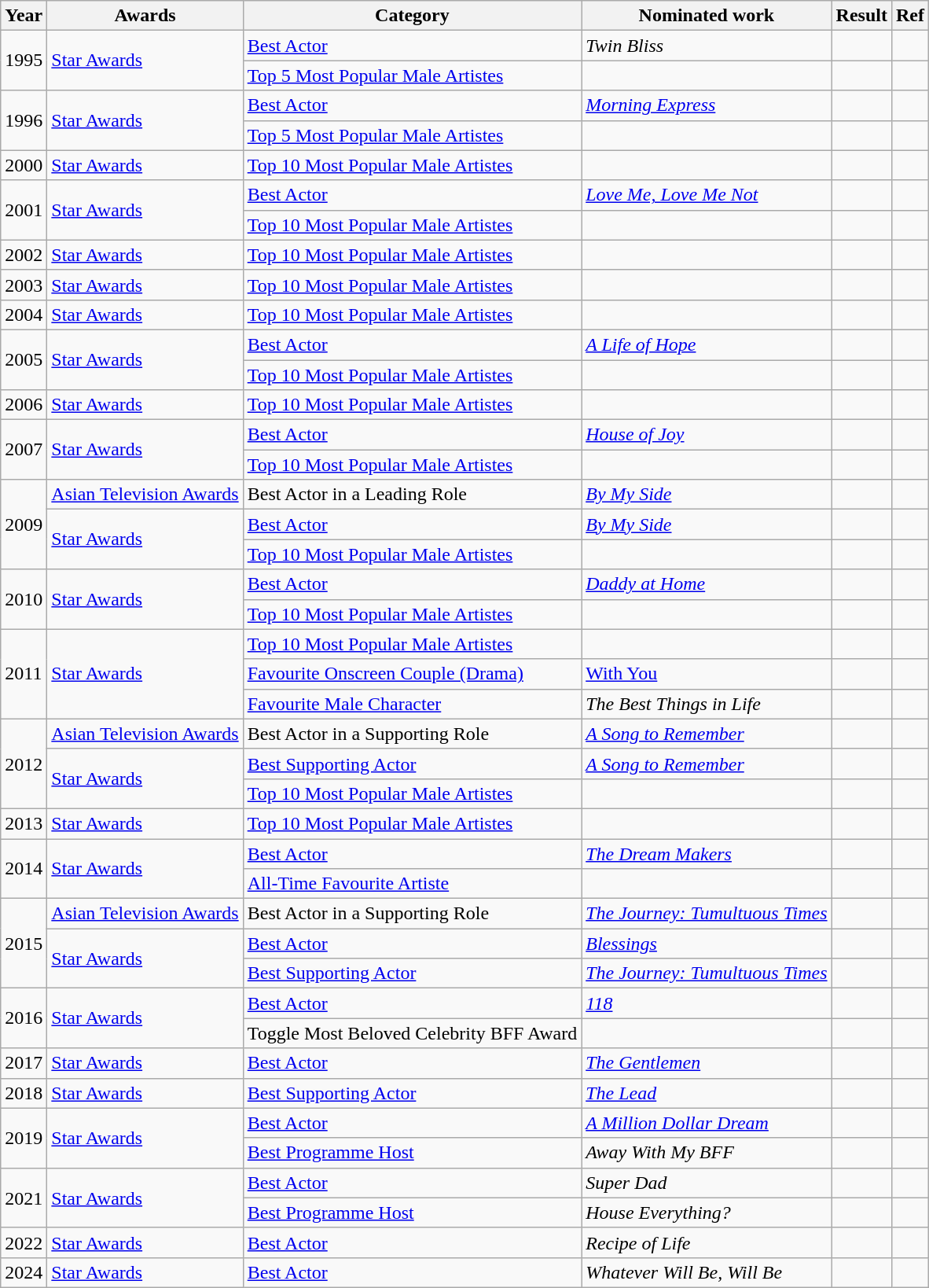<table class="wikitable sortable">
<tr>
<th>Year</th>
<th>Awards</th>
<th>Category</th>
<th>Nominated work</th>
<th>Result</th>
<th class="unsortable">Ref</th>
</tr>
<tr>
<td rowspan="2">1995</td>
<td rowspan="2"><a href='#'>Star Awards</a></td>
<td><a href='#'>Best Actor</a></td>
<td><em>Twin Bliss</em> </td>
<td></td>
<td></td>
</tr>
<tr>
<td><a href='#'>Top 5 Most Popular Male Artistes</a></td>
<td></td>
<td></td>
<td></td>
</tr>
<tr>
<td rowspan="2">1996</td>
<td rowspan="2"><a href='#'>Star Awards</a></td>
<td><a href='#'>Best Actor</a></td>
<td><em><a href='#'>Morning Express</a></em> </td>
<td></td>
<td></td>
</tr>
<tr>
<td><a href='#'>Top 5 Most Popular Male Artistes</a></td>
<td></td>
<td></td>
<td></td>
</tr>
<tr>
<td>2000</td>
<td><a href='#'>Star Awards</a></td>
<td><a href='#'>Top 10 Most Popular Male Artistes</a></td>
<td></td>
<td></td>
<td></td>
</tr>
<tr>
<td rowspan="2">2001</td>
<td rowspan="2"><a href='#'>Star Awards</a></td>
<td><a href='#'>Best Actor</a></td>
<td><em><a href='#'>Love Me, Love Me Not</a></em> </td>
<td></td>
<td></td>
</tr>
<tr>
<td><a href='#'>Top 10 Most Popular Male Artistes</a></td>
<td></td>
<td></td>
<td></td>
</tr>
<tr>
<td>2002</td>
<td><a href='#'>Star Awards</a></td>
<td><a href='#'>Top 10 Most Popular Male Artistes</a></td>
<td></td>
<td></td>
<td></td>
</tr>
<tr>
<td>2003</td>
<td><a href='#'>Star Awards</a></td>
<td><a href='#'>Top 10 Most Popular Male Artistes</a></td>
<td></td>
<td></td>
<td></td>
</tr>
<tr>
<td>2004</td>
<td><a href='#'>Star Awards</a></td>
<td><a href='#'>Top 10 Most Popular Male Artistes</a></td>
<td></td>
<td></td>
<td></td>
</tr>
<tr>
<td rowspan="2">2005</td>
<td rowspan="2"><a href='#'>Star Awards</a></td>
<td><a href='#'>Best Actor</a></td>
<td><em><a href='#'>A Life of Hope</a></em> </td>
<td></td>
<td></td>
</tr>
<tr>
<td><a href='#'>Top 10 Most Popular Male Artistes</a></td>
<td></td>
<td></td>
<td></td>
</tr>
<tr>
<td>2006</td>
<td><a href='#'>Star Awards</a></td>
<td><a href='#'>Top 10 Most Popular Male Artistes</a></td>
<td></td>
<td></td>
<td></td>
</tr>
<tr>
<td rowspan="2">2007</td>
<td rowspan="2"><a href='#'>Star Awards</a></td>
<td><a href='#'>Best Actor</a></td>
<td><em><a href='#'>House of Joy</a></em> </td>
<td></td>
<td></td>
</tr>
<tr>
<td><a href='#'>Top 10 Most Popular Male Artistes</a></td>
<td></td>
<td></td>
<td></td>
</tr>
<tr>
<td rowspan="3">2009</td>
<td><a href='#'>Asian Television Awards</a></td>
<td>Best Actor in a Leading Role</td>
<td><em><a href='#'>By My Side</a></em> </td>
<td></td>
<td></td>
</tr>
<tr>
<td rowspan="2"><a href='#'>Star Awards</a></td>
<td><a href='#'>Best Actor</a></td>
<td><em><a href='#'>By My Side</a></em> </td>
<td></td>
<td></td>
</tr>
<tr>
<td><a href='#'>Top 10 Most Popular Male Artistes</a></td>
<td></td>
<td></td>
<td></td>
</tr>
<tr>
<td rowspan="2">2010</td>
<td rowspan="2"><a href='#'>Star Awards</a></td>
<td><a href='#'>Best Actor</a></td>
<td><em><a href='#'>Daddy at Home</a></em> </td>
<td></td>
<td></td>
</tr>
<tr>
<td><a href='#'>Top 10 Most Popular Male Artistes</a></td>
<td></td>
<td></td>
<td></td>
</tr>
<tr>
<td rowspan="3">2011</td>
<td rowspan="3"><a href='#'>Star Awards</a></td>
<td><a href='#'>Top 10 Most Popular Male Artistes</a></td>
<td></td>
<td></td>
<td></td>
</tr>
<tr>
<td><a href='#'>Favourite Onscreen Couple (Drama)</a></td>
<td><a href='#'>With You</a> </td>
<td></td>
<td></td>
</tr>
<tr>
<td><a href='#'>Favourite Male Character</a></td>
<td><em>The Best Things in Life</em> </td>
<td></td>
<td></td>
</tr>
<tr>
<td rowspan="3">2012</td>
<td><a href='#'>Asian Television Awards</a></td>
<td>Best Actor in a Supporting Role</td>
<td><em><a href='#'>A Song to Remember</a></em> </td>
<td></td>
<td></td>
</tr>
<tr>
<td rowspan="2"><a href='#'>Star Awards</a></td>
<td><a href='#'>Best Supporting Actor</a></td>
<td><em><a href='#'>A Song to Remember</a></em> </td>
<td></td>
<td></td>
</tr>
<tr>
<td><a href='#'>Top 10 Most Popular Male Artistes</a></td>
<td></td>
<td></td>
<td></td>
</tr>
<tr>
<td>2013</td>
<td><a href='#'>Star Awards</a></td>
<td><a href='#'>Top 10 Most Popular Male Artistes</a></td>
<td></td>
<td></td>
<td></td>
</tr>
<tr>
<td rowspan="2">2014</td>
<td rowspan="2"><a href='#'>Star Awards</a></td>
<td><a href='#'>Best Actor</a></td>
<td><em><a href='#'>The Dream Makers</a></em></td>
<td></td>
<td></td>
</tr>
<tr>
<td><a href='#'>All-Time Favourite Artiste</a></td>
<td></td>
<td></td>
<td></td>
</tr>
<tr>
<td rowspan="3">2015</td>
<td><a href='#'>Asian Television Awards</a></td>
<td>Best Actor in a Supporting Role</td>
<td><em><a href='#'>The Journey: Tumultuous Times</a></em> </td>
<td></td>
<td></td>
</tr>
<tr>
<td rowspan="2"><a href='#'>Star Awards</a></td>
<td><a href='#'>Best Actor</a></td>
<td><em><a href='#'>Blessings</a></em> </td>
<td></td>
<td></td>
</tr>
<tr>
<td><a href='#'>Best Supporting Actor</a></td>
<td><em><a href='#'>The Journey: Tumultuous Times</a></em> </td>
<td></td>
<td></td>
</tr>
<tr>
<td rowspan="2">2016</td>
<td rowspan="2"><a href='#'>Star Awards</a></td>
<td><a href='#'>Best Actor</a></td>
<td><em><a href='#'>118</a></em> </td>
<td></td>
<td></td>
</tr>
<tr>
<td>Toggle Most Beloved Celebrity BFF Award</td>
<td></td>
<td></td>
<td></td>
</tr>
<tr>
<td>2017</td>
<td><a href='#'>Star Awards</a></td>
<td><a href='#'>Best Actor</a></td>
<td><em><a href='#'>The Gentlemen</a></em> </td>
<td></td>
<td></td>
</tr>
<tr>
<td>2018</td>
<td><a href='#'>Star Awards</a></td>
<td><a href='#'>Best Supporting Actor</a></td>
<td><em><a href='#'>The Lead</a></em> </td>
<td></td>
<td></td>
</tr>
<tr>
<td rowspan="2">2019</td>
<td rowspan="2"><a href='#'>Star Awards</a></td>
<td><a href='#'>Best Actor</a></td>
<td><em><a href='#'>A Million Dollar Dream</a></em> </td>
<td></td>
<td></td>
</tr>
<tr>
<td><a href='#'>Best Programme Host</a></td>
<td><em>Away With My BFF</em></td>
<td></td>
<td></td>
</tr>
<tr>
<td rowspan="2">2021</td>
<td rowspan="2"><a href='#'>Star Awards</a></td>
<td><a href='#'>Best Actor</a></td>
<td><em>Super Dad</em> </td>
<td></td>
<td></td>
</tr>
<tr>
<td><a href='#'>Best Programme Host</a></td>
<td><em>House Everything?</em></td>
<td></td>
<td></td>
</tr>
<tr>
<td>2022</td>
<td><a href='#'>Star Awards</a></td>
<td><a href='#'>Best Actor</a></td>
<td><em>Recipe of Life</em> </td>
<td></td>
<td></td>
</tr>
<tr>
<td>2024</td>
<td><a href='#'>Star Awards</a></td>
<td><a href='#'>Best Actor</a></td>
<td><em>Whatever Will Be, Will Be</em> </td>
<td></td>
<td></td>
</tr>
</table>
